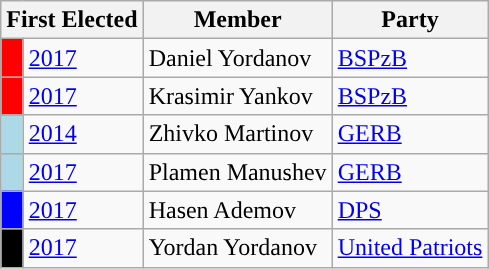<table class="wikitable">
<tr>
<th colspan="2">First Elected</th>
<th>Member</th>
<th>Party</th>
</tr>
<tr>
<td style="background-color: red"></td>
<td><a href='#'>2017</a></td>
<td>Daniel Yordanov</td>
<td><a href='#'>BSPzB</a></td>
</tr>
<tr>
<td style="background-color: red"></td>
<td><a href='#'>2017</a></td>
<td>Krasimir Yankov</td>
<td><a href='#'>BSPzB</a></td>
</tr>
<tr>
<td style="background-color: lightblue"></td>
<td><a href='#'>2014</a></td>
<td>Zhivko Martinov</td>
<td><a href='#'>GERB</a></td>
</tr>
<tr>
<td style="background-color: lightblue"></td>
<td><a href='#'>2017</a></td>
<td>Plamen Manushev</td>
<td><a href='#'>GERB</a></td>
</tr>
<tr>
<td style="background-color: blue"></td>
<td><a href='#'>2017</a></td>
<td>Hasen Ademov</td>
<td><a href='#'>DPS</a></td>
</tr>
<tr>
<td style="background-color: black"></td>
<td><a href='#'>2017</a></td>
<td>Yordan Yordanov</td>
<td><a href='#'>United Patriots</a></td>
</tr>
</table>
